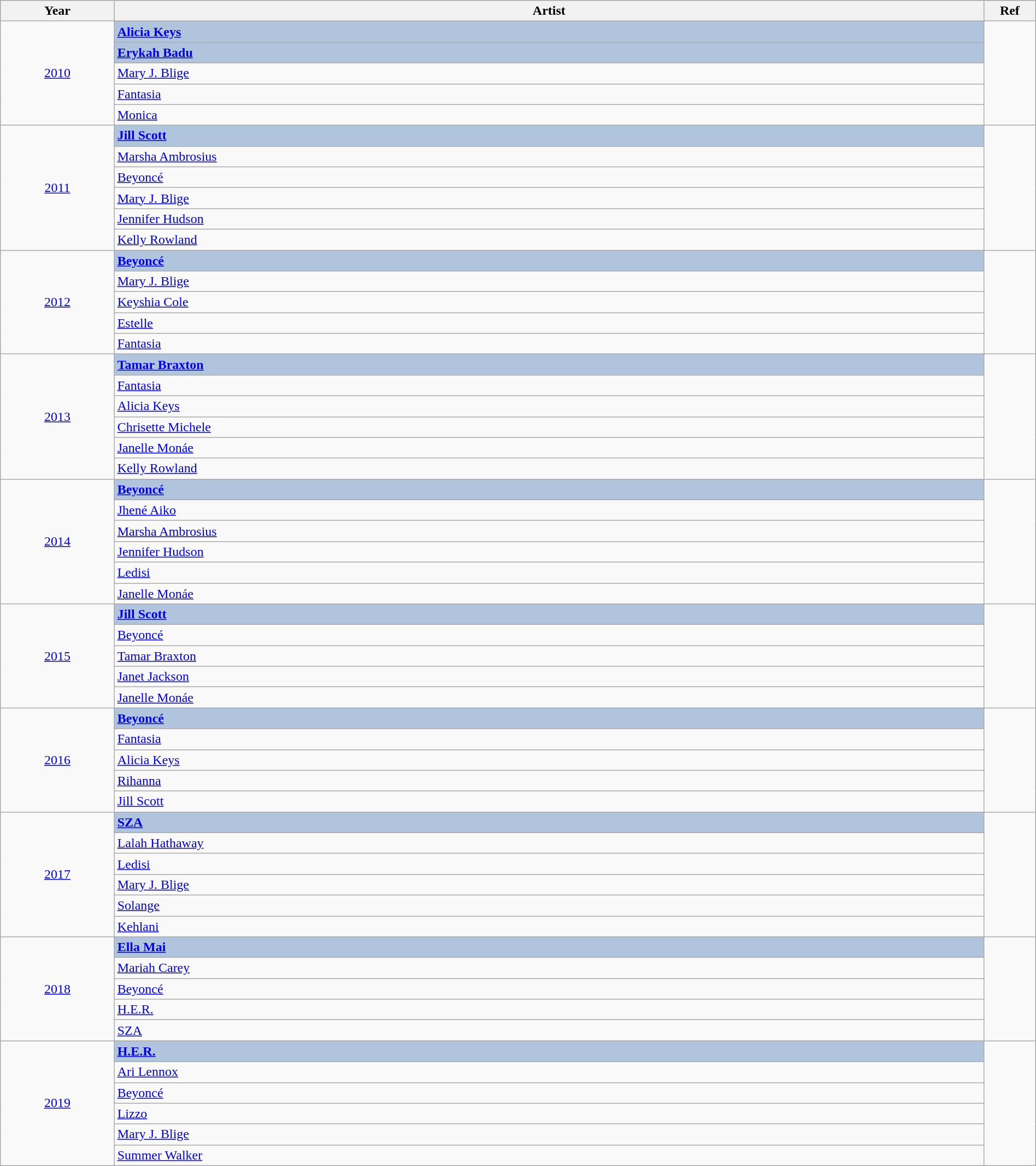<table class="wikitable" style="width:100%;">
<tr style="background:#bebebe;">
<th style="width:11%;">Year</th>
<th style="width:84%;">Artist</th>
<th style="width:5%;">Ref</th>
</tr>
<tr>
<td rowspan="5" align="center"><a href='#'>2010</a></td>
<td style="background:#B0C4DE"><strong><a href='#'>Alicia Keys</a></strong></td>
<td rowspan="5" align="center"></td>
</tr>
<tr>
<td style="background:#B0C4DE"><strong><a href='#'>Erykah Badu</a></strong></td>
</tr>
<tr>
<td><a href='#'>Mary J. Blige</a></td>
</tr>
<tr>
<td><a href='#'>Fantasia</a></td>
</tr>
<tr>
<td><a href='#'>Monica</a></td>
</tr>
<tr>
<td rowspan="6" align="center"><a href='#'>2011</a></td>
<td style="background:#B0C4DE"><strong><a href='#'>Jill Scott</a></strong></td>
<td rowspan="6" align="center"></td>
</tr>
<tr>
<td><a href='#'>Marsha Ambrosius</a></td>
</tr>
<tr>
<td><a href='#'>Beyoncé</a></td>
</tr>
<tr>
<td><a href='#'>Mary J. Blige</a></td>
</tr>
<tr>
<td><a href='#'>Jennifer Hudson</a></td>
</tr>
<tr>
<td><a href='#'>Kelly Rowland</a></td>
</tr>
<tr>
<td rowspan="5" align="center"><a href='#'>2012</a></td>
<td style="background:#B0C4DE"><strong><a href='#'>Beyoncé</a></strong></td>
<td rowspan="5" align="center"></td>
</tr>
<tr>
<td><a href='#'>Mary J. Blige</a></td>
</tr>
<tr>
<td><a href='#'>Keyshia Cole</a></td>
</tr>
<tr>
<td><a href='#'>Estelle</a></td>
</tr>
<tr>
<td><a href='#'>Fantasia</a></td>
</tr>
<tr>
<td rowspan="6" align="center"><a href='#'>2013</a></td>
<td style="background:#B0C4DE"><strong><a href='#'>Tamar Braxton</a></strong></td>
<td rowspan="6" align="center"></td>
</tr>
<tr>
<td><a href='#'>Fantasia</a></td>
</tr>
<tr>
<td><a href='#'>Alicia Keys</a></td>
</tr>
<tr>
<td><a href='#'>Chrisette Michele</a></td>
</tr>
<tr>
<td><a href='#'>Janelle Monáe</a></td>
</tr>
<tr>
<td><a href='#'>Kelly Rowland</a></td>
</tr>
<tr>
<td rowspan="6" align="center"><a href='#'>2014</a></td>
<td style="background:#B0C4DE"><strong><a href='#'>Beyoncé</a></strong></td>
<td rowspan="6" align="center"></td>
</tr>
<tr>
<td><a href='#'>Jhené Aiko</a></td>
</tr>
<tr>
<td><a href='#'>Marsha Ambrosius</a></td>
</tr>
<tr>
<td><a href='#'>Jennifer Hudson</a></td>
</tr>
<tr>
<td><a href='#'>Ledisi</a></td>
</tr>
<tr>
<td><a href='#'>Janelle Monáe</a></td>
</tr>
<tr>
<td rowspan="5" align="center"><a href='#'>2015</a></td>
<td style="background:#B0C4DE"><strong><a href='#'>Jill Scott</a></strong></td>
<td rowspan="5" align="center"></td>
</tr>
<tr>
<td><a href='#'>Beyoncé</a></td>
</tr>
<tr>
<td><a href='#'>Tamar Braxton</a></td>
</tr>
<tr>
<td><a href='#'>Janet Jackson</a></td>
</tr>
<tr>
<td><a href='#'>Janelle Monáe</a></td>
</tr>
<tr>
<td rowspan="5" align="center"><a href='#'>2016</a></td>
<td style="background:#B0C4DE"><strong><a href='#'>Beyoncé</a></strong></td>
<td rowspan="5" align="center"></td>
</tr>
<tr>
<td><a href='#'>Fantasia</a></td>
</tr>
<tr>
<td><a href='#'>Alicia Keys</a></td>
</tr>
<tr>
<td><a href='#'>Rihanna</a></td>
</tr>
<tr>
<td><a href='#'>Jill Scott</a></td>
</tr>
<tr>
<td rowspan="6" align="center"><a href='#'>2017</a></td>
<td style="background:#B0C4DE"><strong><a href='#'>SZA</a></strong></td>
<td rowspan="6" align="center"></td>
</tr>
<tr>
<td><a href='#'>Lalah Hathaway</a></td>
</tr>
<tr>
<td><a href='#'>Ledisi</a></td>
</tr>
<tr>
<td><a href='#'>Mary J. Blige</a></td>
</tr>
<tr>
<td><a href='#'>Solange</a></td>
</tr>
<tr>
<td><a href='#'>Kehlani</a></td>
</tr>
<tr>
<td rowspan="5" align="center"><a href='#'>2018</a></td>
<td style="background:#B0C4DE"><strong><a href='#'>Ella Mai</a></strong></td>
<td rowspan="5" align="center"></td>
</tr>
<tr>
<td><a href='#'>Mariah Carey</a></td>
</tr>
<tr>
<td><a href='#'>Beyoncé</a></td>
</tr>
<tr>
<td><a href='#'>H.E.R.</a></td>
</tr>
<tr>
<td><a href='#'>SZA</a></td>
</tr>
<tr>
<td rowspan="6" align="center"><a href='#'>2019</a></td>
<td style="background:#B0C4DE"><strong><a href='#'>H.E.R.</a></strong></td>
<td rowspan="6" align="center"></td>
</tr>
<tr>
<td><a href='#'>Ari Lennox</a></td>
</tr>
<tr>
<td><a href='#'>Beyoncé</a></td>
</tr>
<tr>
<td><a href='#'>Lizzo</a></td>
</tr>
<tr>
<td><a href='#'>Mary J. Blige</a></td>
</tr>
<tr>
<td><a href='#'>Summer Walker</a></td>
</tr>
</table>
